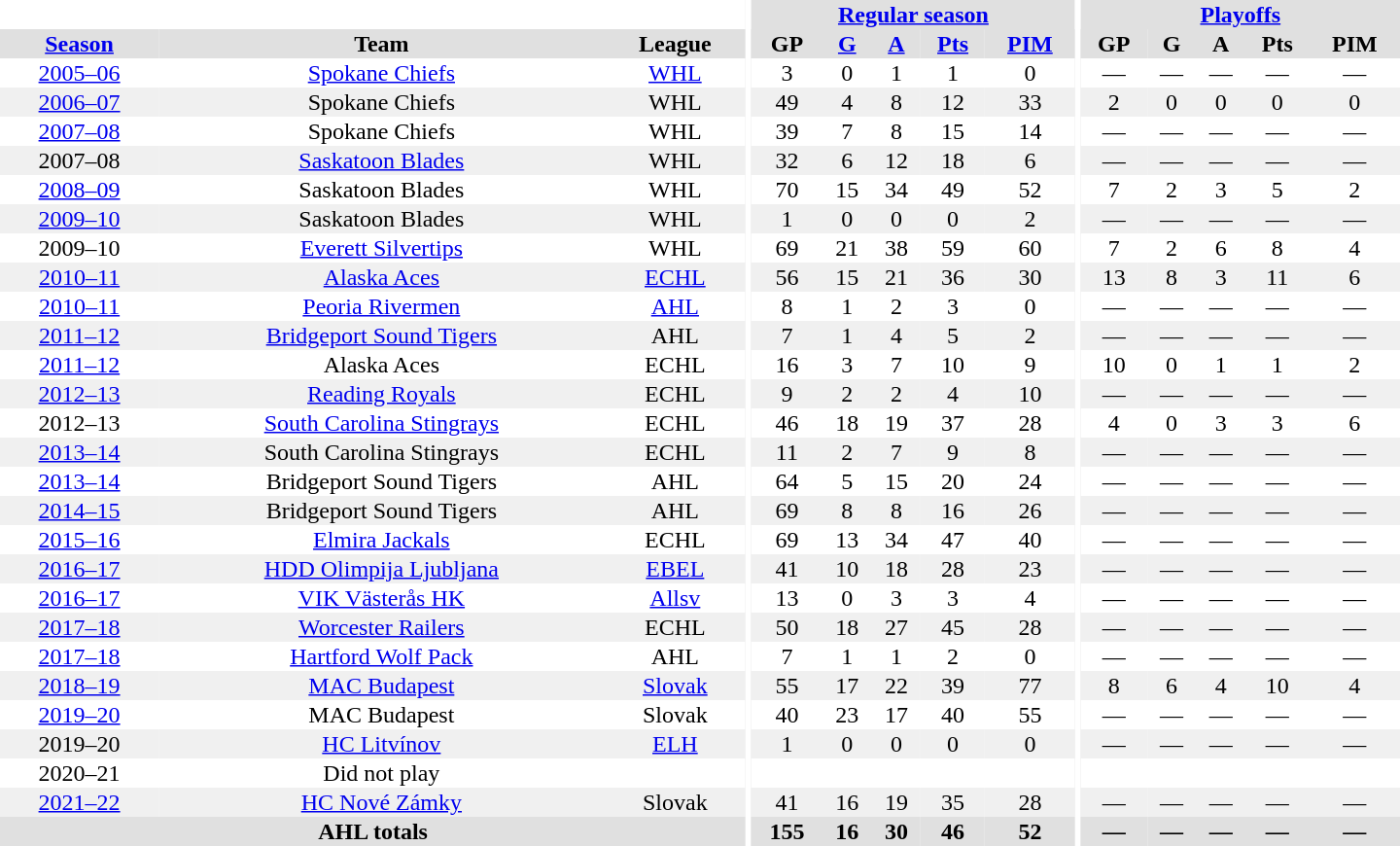<table border="0" cellpadding="1" cellspacing="0" style="text-align:center; width:60em">
<tr bgcolor="#e0e0e0">
<th colspan="3" bgcolor="#ffffff"></th>
<th rowspan="99" bgcolor="#ffffff"></th>
<th colspan="5"><a href='#'>Regular season</a></th>
<th rowspan="99" bgcolor="#ffffff"></th>
<th colspan="5"><a href='#'>Playoffs</a></th>
</tr>
<tr bgcolor="#e0e0e0">
<th><a href='#'>Season</a></th>
<th>Team</th>
<th>League</th>
<th>GP</th>
<th><a href='#'>G</a></th>
<th><a href='#'>A</a></th>
<th><a href='#'>Pts</a></th>
<th><a href='#'>PIM</a></th>
<th>GP</th>
<th>G</th>
<th>A</th>
<th>Pts</th>
<th>PIM</th>
</tr>
<tr>
<td><a href='#'>2005–06</a></td>
<td><a href='#'>Spokane Chiefs</a></td>
<td><a href='#'>WHL</a></td>
<td>3</td>
<td>0</td>
<td>1</td>
<td>1</td>
<td>0</td>
<td>—</td>
<td>—</td>
<td>—</td>
<td>—</td>
<td>—</td>
</tr>
<tr bgcolor="#f0f0f0">
<td><a href='#'>2006–07</a></td>
<td>Spokane Chiefs</td>
<td>WHL</td>
<td>49</td>
<td>4</td>
<td>8</td>
<td>12</td>
<td>33</td>
<td>2</td>
<td>0</td>
<td>0</td>
<td>0</td>
<td>0</td>
</tr>
<tr>
<td><a href='#'>2007–08</a></td>
<td>Spokane Chiefs</td>
<td>WHL</td>
<td>39</td>
<td>7</td>
<td>8</td>
<td>15</td>
<td>14</td>
<td>—</td>
<td>—</td>
<td>—</td>
<td>—</td>
<td>—</td>
</tr>
<tr bgcolor="#f0f0f0">
<td>2007–08</td>
<td><a href='#'>Saskatoon Blades</a></td>
<td>WHL</td>
<td>32</td>
<td>6</td>
<td>12</td>
<td>18</td>
<td>6</td>
<td>—</td>
<td>—</td>
<td>—</td>
<td>—</td>
<td>—</td>
</tr>
<tr>
<td><a href='#'>2008–09</a></td>
<td>Saskatoon Blades</td>
<td>WHL</td>
<td>70</td>
<td>15</td>
<td>34</td>
<td>49</td>
<td>52</td>
<td>7</td>
<td>2</td>
<td>3</td>
<td>5</td>
<td>2</td>
</tr>
<tr bgcolor="#f0f0f0">
<td><a href='#'>2009–10</a></td>
<td>Saskatoon Blades</td>
<td>WHL</td>
<td>1</td>
<td>0</td>
<td>0</td>
<td>0</td>
<td>2</td>
<td>—</td>
<td>—</td>
<td>—</td>
<td>—</td>
<td>—</td>
</tr>
<tr>
<td>2009–10</td>
<td><a href='#'>Everett Silvertips</a></td>
<td>WHL</td>
<td>69</td>
<td>21</td>
<td>38</td>
<td>59</td>
<td>60</td>
<td>7</td>
<td>2</td>
<td>6</td>
<td>8</td>
<td>4</td>
</tr>
<tr bgcolor="#f0f0f0">
<td><a href='#'>2010–11</a></td>
<td><a href='#'>Alaska Aces</a></td>
<td><a href='#'>ECHL</a></td>
<td>56</td>
<td>15</td>
<td>21</td>
<td>36</td>
<td>30</td>
<td>13</td>
<td>8</td>
<td>3</td>
<td>11</td>
<td>6</td>
</tr>
<tr>
<td><a href='#'>2010–11</a></td>
<td><a href='#'>Peoria Rivermen</a></td>
<td><a href='#'>AHL</a></td>
<td>8</td>
<td>1</td>
<td>2</td>
<td>3</td>
<td>0</td>
<td>—</td>
<td>—</td>
<td>—</td>
<td>—</td>
<td>—</td>
</tr>
<tr bgcolor="#f0f0f0">
<td><a href='#'>2011–12</a></td>
<td><a href='#'>Bridgeport Sound Tigers</a></td>
<td>AHL</td>
<td>7</td>
<td>1</td>
<td>4</td>
<td>5</td>
<td>2</td>
<td>—</td>
<td>—</td>
<td>—</td>
<td>—</td>
<td>—</td>
</tr>
<tr>
<td><a href='#'>2011–12</a></td>
<td>Alaska Aces</td>
<td>ECHL</td>
<td>16</td>
<td>3</td>
<td>7</td>
<td>10</td>
<td>9</td>
<td>10</td>
<td>0</td>
<td>1</td>
<td>1</td>
<td>2</td>
</tr>
<tr bgcolor="#f0f0f0">
<td><a href='#'>2012–13</a></td>
<td><a href='#'>Reading Royals</a></td>
<td>ECHL</td>
<td>9</td>
<td>2</td>
<td>2</td>
<td>4</td>
<td>10</td>
<td>—</td>
<td>—</td>
<td>—</td>
<td>—</td>
<td>—</td>
</tr>
<tr>
<td>2012–13</td>
<td><a href='#'>South Carolina Stingrays</a></td>
<td>ECHL</td>
<td>46</td>
<td>18</td>
<td>19</td>
<td>37</td>
<td>28</td>
<td>4</td>
<td>0</td>
<td>3</td>
<td>3</td>
<td>6</td>
</tr>
<tr bgcolor="#f0f0f0">
<td><a href='#'>2013–14</a></td>
<td>South Carolina Stingrays</td>
<td>ECHL</td>
<td>11</td>
<td>2</td>
<td>7</td>
<td>9</td>
<td>8</td>
<td>—</td>
<td>—</td>
<td>—</td>
<td>—</td>
<td>—</td>
</tr>
<tr>
<td><a href='#'>2013–14</a></td>
<td>Bridgeport Sound Tigers</td>
<td>AHL</td>
<td>64</td>
<td>5</td>
<td>15</td>
<td>20</td>
<td>24</td>
<td>—</td>
<td>—</td>
<td>—</td>
<td>—</td>
<td>—</td>
</tr>
<tr bgcolor="#f0f0f0">
<td><a href='#'>2014–15</a></td>
<td>Bridgeport Sound Tigers</td>
<td>AHL</td>
<td>69</td>
<td>8</td>
<td>8</td>
<td>16</td>
<td>26</td>
<td>—</td>
<td>—</td>
<td>—</td>
<td>—</td>
<td>—</td>
</tr>
<tr>
<td><a href='#'>2015–16</a></td>
<td><a href='#'>Elmira Jackals</a></td>
<td>ECHL</td>
<td>69</td>
<td>13</td>
<td>34</td>
<td>47</td>
<td>40</td>
<td>—</td>
<td>—</td>
<td>—</td>
<td>—</td>
<td>—</td>
</tr>
<tr bgcolor="#f0f0f0">
<td><a href='#'>2016–17</a></td>
<td><a href='#'>HDD Olimpija Ljubljana</a></td>
<td><a href='#'>EBEL</a></td>
<td>41</td>
<td>10</td>
<td>18</td>
<td>28</td>
<td>23</td>
<td>—</td>
<td>—</td>
<td>—</td>
<td>—</td>
<td>—</td>
</tr>
<tr>
<td><a href='#'>2016–17</a></td>
<td><a href='#'>VIK Västerås HK</a></td>
<td><a href='#'>Allsv</a></td>
<td>13</td>
<td>0</td>
<td>3</td>
<td>3</td>
<td>4</td>
<td>—</td>
<td>—</td>
<td>—</td>
<td>—</td>
<td>—</td>
</tr>
<tr bgcolor="#f0f0f0">
<td><a href='#'>2017–18</a></td>
<td><a href='#'>Worcester Railers</a></td>
<td>ECHL</td>
<td>50</td>
<td>18</td>
<td>27</td>
<td>45</td>
<td>28</td>
<td>—</td>
<td>—</td>
<td>—</td>
<td>—</td>
<td>—</td>
</tr>
<tr>
<td><a href='#'>2017–18</a></td>
<td><a href='#'>Hartford Wolf Pack</a></td>
<td>AHL</td>
<td>7</td>
<td>1</td>
<td>1</td>
<td>2</td>
<td>0</td>
<td>—</td>
<td>—</td>
<td>—</td>
<td>—</td>
<td>—</td>
</tr>
<tr bgcolor="#f0f0f0">
<td><a href='#'>2018–19</a></td>
<td><a href='#'>MAC Budapest</a></td>
<td><a href='#'>Slovak</a></td>
<td>55</td>
<td>17</td>
<td>22</td>
<td>39</td>
<td>77</td>
<td>8</td>
<td>6</td>
<td>4</td>
<td>10</td>
<td>4</td>
</tr>
<tr>
<td><a href='#'>2019–20</a></td>
<td>MAC Budapest</td>
<td>Slovak</td>
<td>40</td>
<td>23</td>
<td>17</td>
<td>40</td>
<td>55</td>
<td>—</td>
<td>—</td>
<td>—</td>
<td>—</td>
<td>—</td>
</tr>
<tr bgcolor="#f0f0f0">
<td 2019–20 Czech Extraliga season>2019–20</td>
<td><a href='#'>HC Litvínov</a></td>
<td><a href='#'>ELH</a></td>
<td>1</td>
<td>0</td>
<td>0</td>
<td>0</td>
<td>0</td>
<td>—</td>
<td>—</td>
<td>—</td>
<td>—</td>
<td>—</td>
</tr>
<tr>
<td>2020–21</td>
<td>Did not play</td>
<td></td>
<td></td>
<td></td>
<td></td>
<td></td>
<td></td>
<td></td>
<td></td>
<td></td>
<td></td>
<td></td>
</tr>
<tr bgcolor="#f0f0f0">
<td><a href='#'>2021–22</a></td>
<td><a href='#'>HC Nové Zámky</a></td>
<td>Slovak</td>
<td>41</td>
<td>16</td>
<td>19</td>
<td>35</td>
<td>28</td>
<td>—</td>
<td>—</td>
<td>—</td>
<td>—</td>
<td>—</td>
</tr>
<tr bgcolor="#e0e0e0">
<th colspan="3">AHL totals</th>
<th>155</th>
<th>16</th>
<th>30</th>
<th>46</th>
<th>52</th>
<th>—</th>
<th>—</th>
<th>—</th>
<th>—</th>
<th>—</th>
</tr>
</table>
